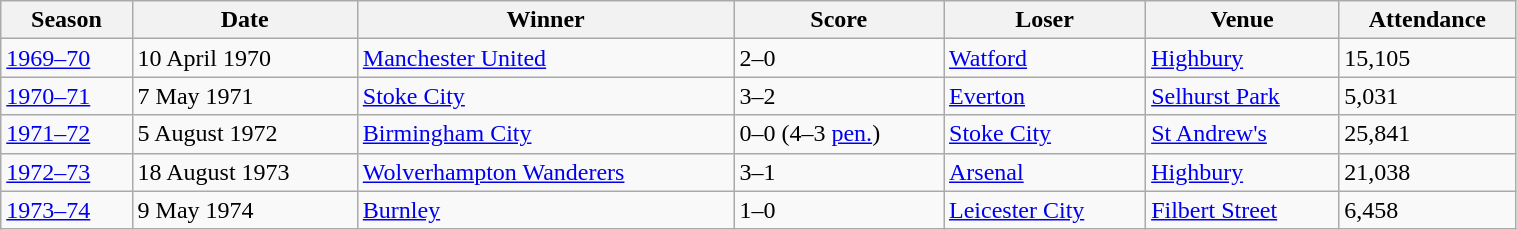<table class="wikitable" width="80%">
<tr>
<th>Season</th>
<th>Date</th>
<th>Winner</th>
<th>Score</th>
<th>Loser</th>
<th>Venue</th>
<th>Attendance</th>
</tr>
<tr>
<td><a href='#'>1969–70</a></td>
<td>10 April 1970</td>
<td><a href='#'>Manchester United</a></td>
<td>2–0</td>
<td><a href='#'>Watford</a></td>
<td><a href='#'>Highbury</a></td>
<td>15,105</td>
</tr>
<tr>
<td><a href='#'>1970–71</a></td>
<td>7 May 1971</td>
<td><a href='#'>Stoke City</a></td>
<td>3–2</td>
<td><a href='#'>Everton</a></td>
<td><a href='#'>Selhurst Park</a></td>
<td>5,031</td>
</tr>
<tr>
<td><a href='#'>1971–72</a></td>
<td>5 August 1972</td>
<td><a href='#'>Birmingham City</a></td>
<td>0–0 (4–3 <a href='#'>pen.</a>)</td>
<td><a href='#'>Stoke City</a></td>
<td><a href='#'>St Andrew's</a></td>
<td>25,841</td>
</tr>
<tr>
<td><a href='#'>1972–73</a></td>
<td>18 August 1973</td>
<td><a href='#'>Wolverhampton Wanderers</a></td>
<td>3–1</td>
<td><a href='#'>Arsenal</a></td>
<td><a href='#'>Highbury</a></td>
<td>21,038</td>
</tr>
<tr>
<td><a href='#'>1973–74</a></td>
<td>9 May 1974</td>
<td><a href='#'>Burnley</a></td>
<td>1–0</td>
<td><a href='#'>Leicester City</a></td>
<td><a href='#'>Filbert Street</a></td>
<td>6,458</td>
</tr>
</table>
